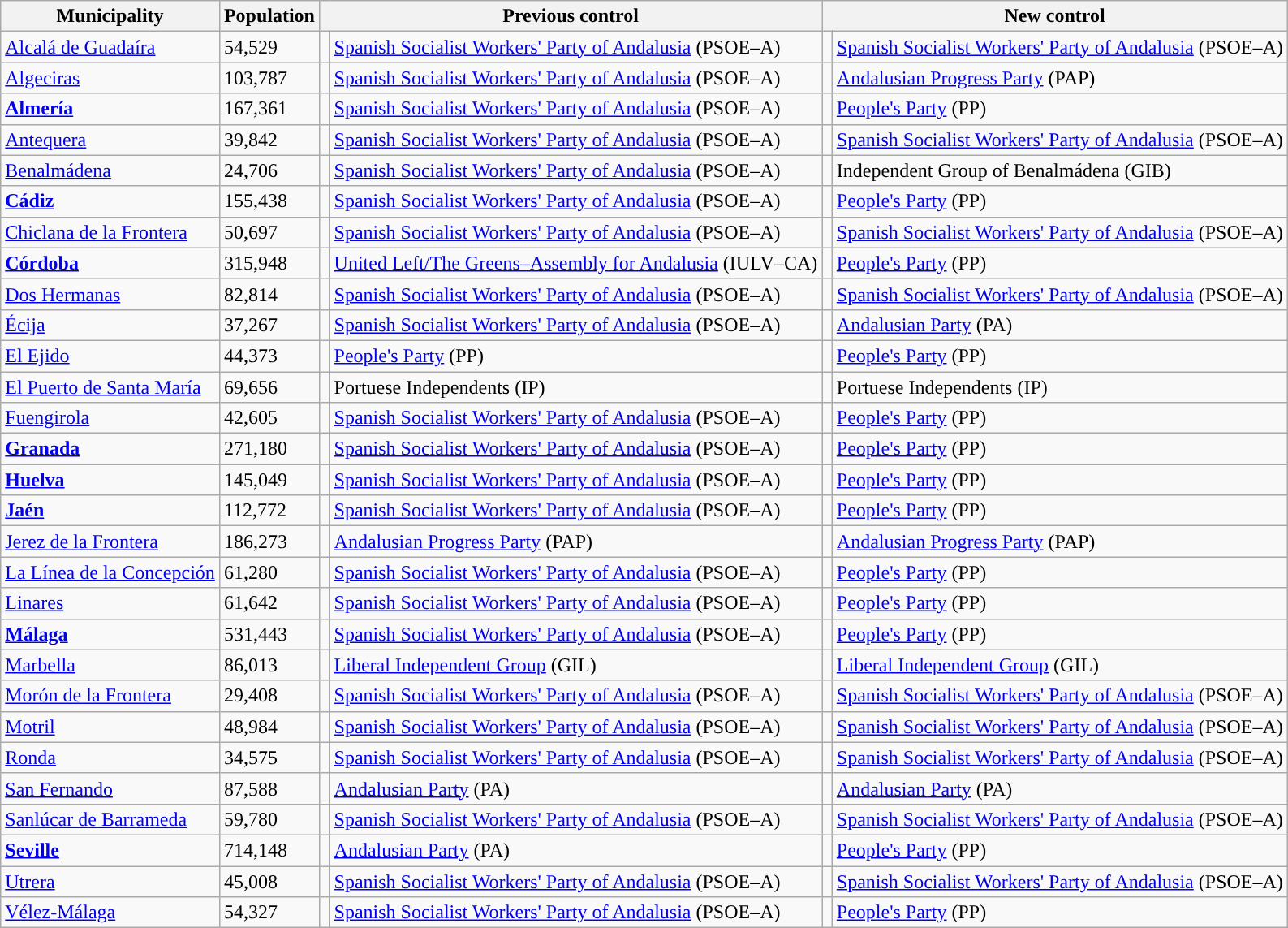<table class="wikitable sortable">
<tr>
<th>Municipality</th>
<th>Population</th>
<th colspan="2" style="width:375px;">Previous control</th>
<th colspan="2" style="width:375px;">New control</th>
</tr>
<tr>
<td><a href='#'>Alcalá de Guadaíra</a></td>
<td>54,529</td>
<td width="1" style="color:inherit;background:"></td>
<td><a href='#'>Spanish Socialist Workers' Party of Andalusia</a> (PSOE–A)</td>
<td width="1" style="color:inherit;background:"></td>
<td><a href='#'>Spanish Socialist Workers' Party of Andalusia</a> (PSOE–A)</td>
</tr>
<tr>
<td><a href='#'>Algeciras</a></td>
<td>103,787</td>
<td style="color:inherit;background:"></td>
<td><a href='#'>Spanish Socialist Workers' Party of Andalusia</a> (PSOE–A)</td>
<td style="color:inherit;background:"></td>
<td><a href='#'>Andalusian Progress Party</a> (PAP) </td>
</tr>
<tr>
<td><strong><a href='#'>Almería</a></strong></td>
<td>167,361</td>
<td style="color:inherit;background:"></td>
<td><a href='#'>Spanish Socialist Workers' Party of Andalusia</a> (PSOE–A)</td>
<td style="color:inherit;background:"></td>
<td><a href='#'>People's Party</a> (PP)</td>
</tr>
<tr>
<td><a href='#'>Antequera</a></td>
<td>39,842</td>
<td style="color:inherit;background:"></td>
<td><a href='#'>Spanish Socialist Workers' Party of Andalusia</a> (PSOE–A)</td>
<td style="color:inherit;background:"></td>
<td><a href='#'>Spanish Socialist Workers' Party of Andalusia</a> (PSOE–A)</td>
</tr>
<tr>
<td><a href='#'>Benalmádena</a></td>
<td>24,706</td>
<td style="color:inherit;background:"></td>
<td><a href='#'>Spanish Socialist Workers' Party of Andalusia</a> (PSOE–A)</td>
<td style="color:inherit;background:"></td>
<td>Independent Group of Benalmádena (GIB)</td>
</tr>
<tr>
<td><strong><a href='#'>Cádiz</a></strong></td>
<td>155,438</td>
<td style="color:inherit;background:"></td>
<td><a href='#'>Spanish Socialist Workers' Party of Andalusia</a> (PSOE–A)</td>
<td style="color:inherit;background:"></td>
<td><a href='#'>People's Party</a> (PP)</td>
</tr>
<tr>
<td><a href='#'>Chiclana de la Frontera</a></td>
<td>50,697</td>
<td style="color:inherit;background:"></td>
<td><a href='#'>Spanish Socialist Workers' Party of Andalusia</a> (PSOE–A)</td>
<td style="color:inherit;background:"></td>
<td><a href='#'>Spanish Socialist Workers' Party of Andalusia</a> (PSOE–A)</td>
</tr>
<tr>
<td><strong><a href='#'>Córdoba</a></strong></td>
<td>315,948</td>
<td style="color:inherit;background:"></td>
<td><a href='#'>United Left/The Greens–Assembly for Andalusia</a> (IULV–CA)</td>
<td style="color:inherit;background:"></td>
<td><a href='#'>People's Party</a> (PP)</td>
</tr>
<tr>
<td><a href='#'>Dos Hermanas</a></td>
<td>82,814</td>
<td style="color:inherit;background:"></td>
<td><a href='#'>Spanish Socialist Workers' Party of Andalusia</a> (PSOE–A)</td>
<td style="color:inherit;background:"></td>
<td><a href='#'>Spanish Socialist Workers' Party of Andalusia</a> (PSOE–A)</td>
</tr>
<tr>
<td><a href='#'>Écija</a></td>
<td>37,267</td>
<td style="color:inherit;background:"></td>
<td><a href='#'>Spanish Socialist Workers' Party of Andalusia</a> (PSOE–A)</td>
<td style="color:inherit;background:"></td>
<td><a href='#'>Andalusian Party</a> (PA)</td>
</tr>
<tr>
<td><a href='#'>El Ejido</a></td>
<td>44,373</td>
<td style="color:inherit;background:"></td>
<td><a href='#'>People's Party</a> (PP)</td>
<td style="color:inherit;background:"></td>
<td><a href='#'>People's Party</a> (PP)</td>
</tr>
<tr>
<td><a href='#'>El Puerto de Santa María</a></td>
<td>69,656</td>
<td style="color:inherit;background:"></td>
<td>Portuese Independents (IP)</td>
<td style="color:inherit;background:"></td>
<td>Portuese Independents (IP)</td>
</tr>
<tr>
<td><a href='#'>Fuengirola</a></td>
<td>42,605</td>
<td style="color:inherit;background:"></td>
<td><a href='#'>Spanish Socialist Workers' Party of Andalusia</a> (PSOE–A)</td>
<td style="color:inherit;background:"></td>
<td><a href='#'>People's Party</a> (PP)</td>
</tr>
<tr>
<td><strong><a href='#'>Granada</a></strong></td>
<td>271,180</td>
<td style="color:inherit;background:"></td>
<td><a href='#'>Spanish Socialist Workers' Party of Andalusia</a> (PSOE–A)</td>
<td style="color:inherit;background:"></td>
<td><a href='#'>People's Party</a> (PP)</td>
</tr>
<tr>
<td><strong><a href='#'>Huelva</a></strong></td>
<td>145,049</td>
<td style="color:inherit;background:"></td>
<td><a href='#'>Spanish Socialist Workers' Party of Andalusia</a> (PSOE–A)</td>
<td style="color:inherit;background:"></td>
<td><a href='#'>People's Party</a> (PP)</td>
</tr>
<tr>
<td><strong><a href='#'>Jaén</a></strong></td>
<td>112,772</td>
<td style="color:inherit;background:"></td>
<td><a href='#'>Spanish Socialist Workers' Party of Andalusia</a> (PSOE–A)</td>
<td style="color:inherit;background:"></td>
<td><a href='#'>People's Party</a> (PP)</td>
</tr>
<tr>
<td><a href='#'>Jerez de la Frontera</a></td>
<td>186,273</td>
<td style="color:inherit;background:"></td>
<td><a href='#'>Andalusian Progress Party</a> (PAP)</td>
<td style="color:inherit;background:"></td>
<td><a href='#'>Andalusian Progress Party</a> (PAP) </td>
</tr>
<tr>
<td><a href='#'>La Línea de la Concepción</a></td>
<td>61,280</td>
<td style="color:inherit;background:"></td>
<td><a href='#'>Spanish Socialist Workers' Party of Andalusia</a> (PSOE–A)</td>
<td style="color:inherit;background:"></td>
<td><a href='#'>People's Party</a> (PP)</td>
</tr>
<tr>
<td><a href='#'>Linares</a></td>
<td>61,642</td>
<td style="color:inherit;background:"></td>
<td><a href='#'>Spanish Socialist Workers' Party of Andalusia</a> (PSOE–A)</td>
<td style="color:inherit;background:"></td>
<td><a href='#'>People's Party</a> (PP)</td>
</tr>
<tr>
<td><strong><a href='#'>Málaga</a></strong></td>
<td>531,443</td>
<td style="color:inherit;background:"></td>
<td><a href='#'>Spanish Socialist Workers' Party of Andalusia</a> (PSOE–A)</td>
<td style="color:inherit;background:"></td>
<td><a href='#'>People's Party</a> (PP)</td>
</tr>
<tr>
<td><a href='#'>Marbella</a></td>
<td>86,013</td>
<td style="color:inherit;background:"></td>
<td><a href='#'>Liberal Independent Group</a> (GIL)</td>
<td style="color:inherit;background:"></td>
<td><a href='#'>Liberal Independent Group</a> (GIL)</td>
</tr>
<tr>
<td><a href='#'>Morón de la Frontera</a></td>
<td>29,408</td>
<td style="color:inherit;background:"></td>
<td><a href='#'>Spanish Socialist Workers' Party of Andalusia</a> (PSOE–A)</td>
<td style="color:inherit;background:"></td>
<td><a href='#'>Spanish Socialist Workers' Party of Andalusia</a> (PSOE–A)</td>
</tr>
<tr>
<td><a href='#'>Motril</a></td>
<td>48,984</td>
<td style="color:inherit;background:"></td>
<td><a href='#'>Spanish Socialist Workers' Party of Andalusia</a> (PSOE–A)</td>
<td style="color:inherit;background:"></td>
<td><a href='#'>Spanish Socialist Workers' Party of Andalusia</a> (PSOE–A)</td>
</tr>
<tr>
<td><a href='#'>Ronda</a></td>
<td>34,575</td>
<td style="color:inherit;background:"></td>
<td><a href='#'>Spanish Socialist Workers' Party of Andalusia</a> (PSOE–A)</td>
<td style="color:inherit;background:"></td>
<td><a href='#'>Spanish Socialist Workers' Party of Andalusia</a> (PSOE–A)</td>
</tr>
<tr>
<td><a href='#'>San Fernando</a></td>
<td>87,588</td>
<td style="color:inherit;background:"></td>
<td><a href='#'>Andalusian Party</a> (PA)</td>
<td style="color:inherit;background:"></td>
<td><a href='#'>Andalusian Party</a> (PA)</td>
</tr>
<tr>
<td><a href='#'>Sanlúcar de Barrameda</a></td>
<td>59,780</td>
<td style="color:inherit;background:"></td>
<td><a href='#'>Spanish Socialist Workers' Party of Andalusia</a> (PSOE–A)</td>
<td style="color:inherit;background:"></td>
<td><a href='#'>Spanish Socialist Workers' Party of Andalusia</a> (PSOE–A)</td>
</tr>
<tr>
<td><strong><a href='#'>Seville</a></strong></td>
<td>714,148</td>
<td style="color:inherit;background:"></td>
<td><a href='#'>Andalusian Party</a> (PA)</td>
<td style="color:inherit;background:"></td>
<td><a href='#'>People's Party</a> (PP)</td>
</tr>
<tr>
<td><a href='#'>Utrera</a></td>
<td>45,008</td>
<td style="color:inherit;background:"></td>
<td><a href='#'>Spanish Socialist Workers' Party of Andalusia</a> (PSOE–A)</td>
<td style="color:inherit;background:"></td>
<td><a href='#'>Spanish Socialist Workers' Party of Andalusia</a> (PSOE–A)</td>
</tr>
<tr>
<td><a href='#'>Vélez-Málaga</a></td>
<td>54,327</td>
<td style="color:inherit;background:"></td>
<td><a href='#'>Spanish Socialist Workers' Party of Andalusia</a> (PSOE–A)</td>
<td style="color:inherit;background:"></td>
<td><a href='#'>People's Party</a> (PP) </td>
</tr>
</table>
